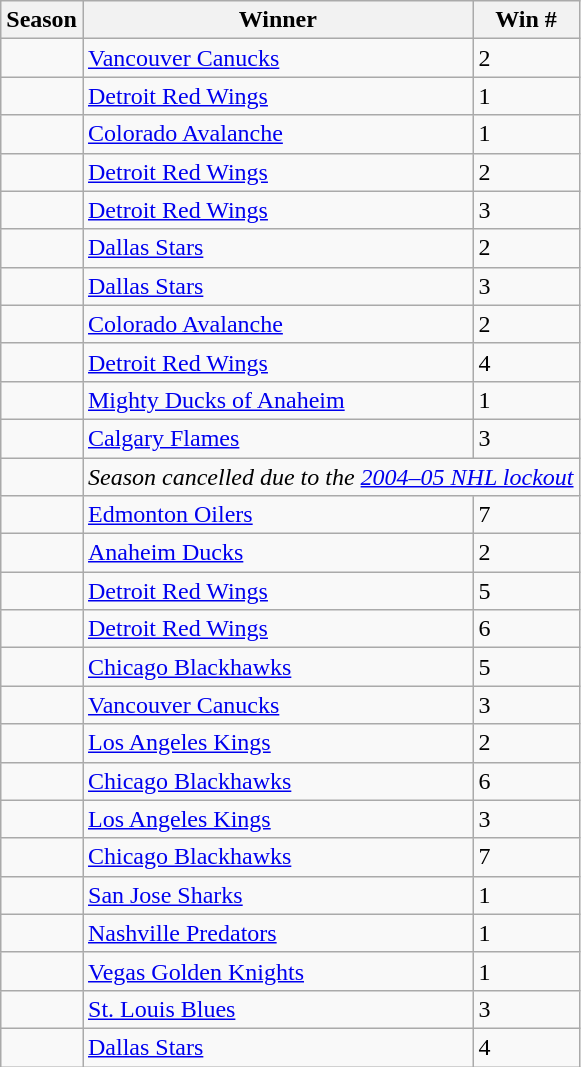<table class="wikitable">
<tr>
<th>Season</th>
<th>Winner</th>
<th>Win #</th>
</tr>
<tr>
<td></td>
<td><a href='#'>Vancouver Canucks</a></td>
<td>2</td>
</tr>
<tr>
<td></td>
<td><a href='#'>Detroit Red Wings</a></td>
<td>1</td>
</tr>
<tr>
<td></td>
<td><a href='#'>Colorado Avalanche</a> </td>
<td>1</td>
</tr>
<tr>
<td></td>
<td><a href='#'>Detroit Red Wings</a> </td>
<td>2</td>
</tr>
<tr>
<td></td>
<td><a href='#'>Detroit Red Wings</a> </td>
<td>3</td>
</tr>
<tr>
<td></td>
<td><a href='#'>Dallas Stars</a> </td>
<td>2</td>
</tr>
<tr>
<td></td>
<td><a href='#'>Dallas Stars</a></td>
<td>3</td>
</tr>
<tr>
<td></td>
<td><a href='#'>Colorado Avalanche</a> </td>
<td>2</td>
</tr>
<tr>
<td></td>
<td><a href='#'>Detroit Red Wings</a> </td>
<td>4</td>
</tr>
<tr>
<td></td>
<td><a href='#'>Mighty Ducks of Anaheim</a></td>
<td>1</td>
</tr>
<tr>
<td></td>
<td><a href='#'>Calgary Flames</a></td>
<td>3</td>
</tr>
<tr>
<td></td>
<td colspan=2 align="center"><em>Season cancelled due to the <a href='#'>2004–05 NHL lockout</a></em></td>
</tr>
<tr>
<td></td>
<td><a href='#'>Edmonton Oilers</a></td>
<td>7</td>
</tr>
<tr>
<td></td>
<td><a href='#'>Anaheim Ducks</a> </td>
<td>2</td>
</tr>
<tr>
<td></td>
<td><a href='#'>Detroit Red Wings</a> </td>
<td>5</td>
</tr>
<tr>
<td></td>
<td><a href='#'>Detroit Red Wings</a></td>
<td>6</td>
</tr>
<tr>
<td></td>
<td><a href='#'>Chicago Blackhawks</a> </td>
<td>5</td>
</tr>
<tr>
<td></td>
<td><a href='#'>Vancouver Canucks</a></td>
<td>3</td>
</tr>
<tr>
<td></td>
<td><a href='#'>Los Angeles Kings</a> </td>
<td>2</td>
</tr>
<tr>
<td></td>
<td><a href='#'>Chicago Blackhawks</a> </td>
<td>6</td>
</tr>
<tr>
<td></td>
<td><a href='#'>Los Angeles Kings</a> </td>
<td>3</td>
</tr>
<tr>
<td></td>
<td><a href='#'>Chicago Blackhawks</a> </td>
<td>7</td>
</tr>
<tr>
<td></td>
<td><a href='#'>San Jose Sharks</a></td>
<td>1</td>
</tr>
<tr>
<td></td>
<td><a href='#'>Nashville Predators</a></td>
<td>1</td>
</tr>
<tr>
<td></td>
<td><a href='#'>Vegas Golden Knights</a></td>
<td>1</td>
</tr>
<tr>
<td></td>
<td><a href='#'>St. Louis Blues</a> </td>
<td>3</td>
</tr>
<tr>
<td></td>
<td><a href='#'>Dallas Stars</a></td>
<td>4</td>
</tr>
</table>
